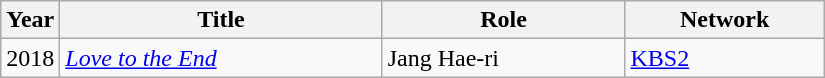<table class="wikitable" style="width:550px">
<tr>
<th width=10>Year</th>
<th>Title</th>
<th>Role</th>
<th>Network</th>
</tr>
<tr>
<td>2018</td>
<td><em><a href='#'>Love to the End</a></em></td>
<td>Jang Hae-ri</td>
<td><a href='#'>KBS2</a></td>
</tr>
</table>
